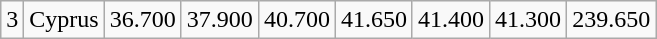<table class="wikitable">
<tr>
<td>3</td>
<td>Cyprus</td>
<td>36.700</td>
<td>37.900</td>
<td>40.700</td>
<td>41.650</td>
<td>41.400</td>
<td>41.300</td>
<td>239.650</td>
</tr>
</table>
